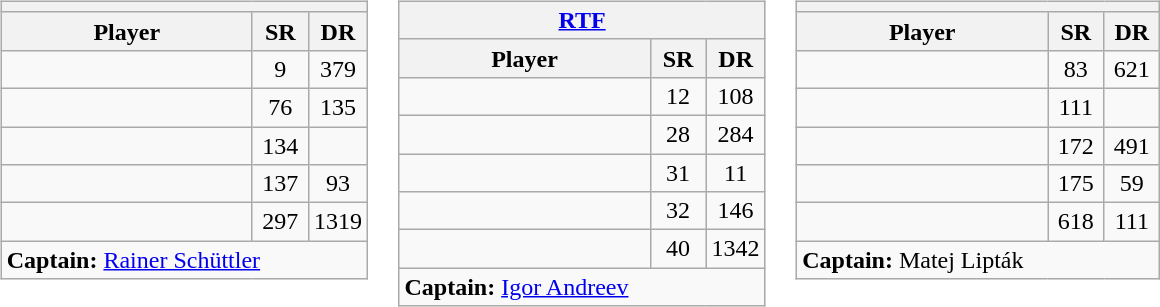<table>
<tr valign=top>
<td><br><table class="wikitable sortable nowrap">
<tr>
<th colspan=3></th>
</tr>
<tr>
<th width=160>Player</th>
<th width=30>SR</th>
<th width=30>DR</th>
</tr>
<tr>
<td></td>
<td align=center>9</td>
<td align=center>379</td>
</tr>
<tr>
<td></td>
<td align=center>76</td>
<td align=center>135</td>
</tr>
<tr>
<td></td>
<td align=center>134</td>
<td align=center></td>
</tr>
<tr>
<td></td>
<td align=center>137</td>
<td align=center>93</td>
</tr>
<tr>
<td></td>
<td align=center>297</td>
<td align=center>1319</td>
</tr>
<tr class="sortbottom">
<td colspan=3><strong>Captain:</strong> <a href='#'>Rainer Schüttler</a></td>
</tr>
</table>
</td>
<td><br><table class="wikitable sortable nowrap">
<tr>
<th colspan=3> <a href='#'>RTF</a></th>
</tr>
<tr>
<th width=160>Player</th>
<th width=30>SR</th>
<th width=30>DR</th>
</tr>
<tr>
<td></td>
<td align=center>12</td>
<td align=center>108</td>
</tr>
<tr>
<td></td>
<td align=center>28</td>
<td align=center>284</td>
</tr>
<tr>
<td></td>
<td align=center>31</td>
<td align=center>11</td>
</tr>
<tr>
<td></td>
<td align=center>32</td>
<td align=center>146</td>
</tr>
<tr>
<td></td>
<td align=center>40</td>
<td align=center>1342</td>
</tr>
<tr class="sortbottom">
<td colspan=3><strong>Captain:</strong> <a href='#'>Igor Andreev</a></td>
</tr>
</table>
</td>
<td><br><table class="wikitable sortable nowrap">
<tr>
<th colspan=3></th>
</tr>
<tr>
<th width=160>Player</th>
<th width=30>SR</th>
<th width=30>DR</th>
</tr>
<tr>
<td></td>
<td align=center>83</td>
<td align=center>621</td>
</tr>
<tr>
<td></td>
<td align=center>111</td>
<td align=center></td>
</tr>
<tr>
<td></td>
<td align=center>172</td>
<td align=center>491</td>
</tr>
<tr>
<td></td>
<td align=center>175</td>
<td align=center>59</td>
</tr>
<tr>
<td></td>
<td align=center>618</td>
<td align=center>111</td>
</tr>
<tr class="sortbottom">
<td colspan=3><strong>Captain:</strong> Matej Lipták</td>
</tr>
</table>
</td>
</tr>
</table>
